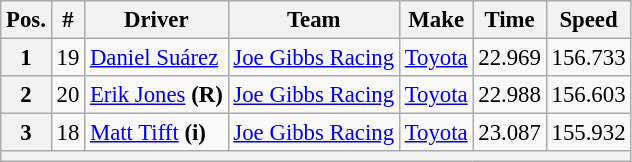<table class="wikitable" style="font-size:95%">
<tr>
<th>Pos.</th>
<th>#</th>
<th>Driver</th>
<th>Team</th>
<th>Make</th>
<th>Time</th>
<th>Speed</th>
</tr>
<tr>
<th>1</th>
<td>19</td>
<td><a href='#'>Daniel Suárez</a></td>
<td><a href='#'>Joe Gibbs Racing</a></td>
<td><a href='#'>Toyota</a></td>
<td>22.969</td>
<td>156.733</td>
</tr>
<tr>
<th>2</th>
<td>20</td>
<td><a href='#'>Erik Jones</a> <strong>(R)</strong></td>
<td><a href='#'>Joe Gibbs Racing</a></td>
<td><a href='#'>Toyota</a></td>
<td>22.988</td>
<td>156.603</td>
</tr>
<tr>
<th>3</th>
<td>18</td>
<td><a href='#'>Matt Tifft</a> <strong>(i)</strong></td>
<td><a href='#'>Joe Gibbs Racing</a></td>
<td><a href='#'>Toyota</a></td>
<td>23.087</td>
<td>155.932</td>
</tr>
<tr>
<th colspan="7"></th>
</tr>
</table>
